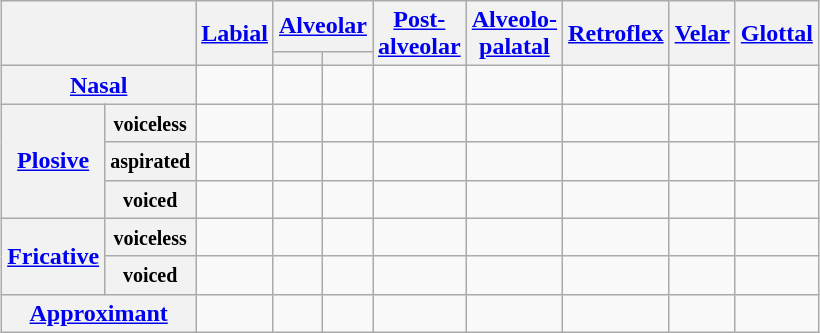<table class="wikitable" style="margin: auto;text-align:center;">
<tr>
<th colspan="2" rowspan="2"></th>
<th rowspan="2"><a href='#'>Labial</a></th>
<th colspan="2"><a href='#'>Alveolar</a></th>
<th rowspan="2"><a href='#'>Post-<br>alveolar</a></th>
<th rowspan="2"><a href='#'>Alveolo-<br>palatal</a></th>
<th rowspan="2"><a href='#'>Retroflex</a></th>
<th rowspan="2"><a href='#'>Velar</a></th>
<th rowspan="2"><a href='#'>Glottal</a></th>
</tr>
<tr>
<th></th>
<th></th>
</tr>
<tr>
<th colspan="2"><a href='#'>Nasal</a></th>
<td></td>
<td></td>
<td></td>
<td></td>
<td></td>
<td></td>
<td></td>
<td></td>
</tr>
<tr>
<th rowspan="3"><a href='#'>Plosive</a></th>
<th><small>voiceless</small></th>
<td></td>
<td></td>
<td></td>
<td></td>
<td></td>
<td></td>
<td></td>
<td></td>
</tr>
<tr>
<th><small>aspirated</small></th>
<td></td>
<td></td>
<td></td>
<td></td>
<td></td>
<td></td>
<td></td>
<td></td>
</tr>
<tr>
<th><small>voiced</small></th>
<td></td>
<td></td>
<td></td>
<td></td>
<td></td>
<td></td>
<td></td>
<td></td>
</tr>
<tr>
<th rowspan="2"><a href='#'>Fricative</a></th>
<th><small>voiceless</small></th>
<td></td>
<td></td>
<td></td>
<td></td>
<td></td>
<td></td>
<td></td>
<td></td>
</tr>
<tr>
<th><small>voiced</small></th>
<td></td>
<td></td>
<td></td>
<td></td>
<td></td>
<td></td>
<td></td>
<td></td>
</tr>
<tr>
<th colspan="2"><a href='#'>Approximant</a></th>
<td></td>
<td></td>
<td></td>
<td></td>
<td></td>
<td></td>
<td></td>
<td></td>
</tr>
</table>
